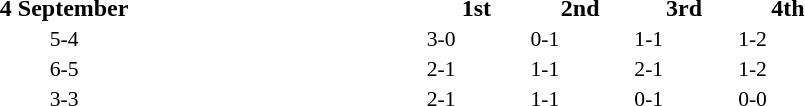<table width=60% cellspacing=1>
<tr>
<th width=20%></th>
<th width=16%>4 September</th>
<th width=20%></th>
<th width=8%>1st</th>
<th width=8%>2nd</th>
<th width=8%>3rd</th>
<th width=8%>4th</th>
</tr>
<tr style=font-size:90%>
<td align=right><strong></strong></td>
<td align=center>5-4</td>
<td></td>
<td>3-0</td>
<td>0-1</td>
<td>1-1</td>
<td>1-2</td>
</tr>
<tr style=font-size:90%>
<td align=right><strong></strong></td>
<td align=center>6-5</td>
<td></td>
<td>2-1</td>
<td>1-1</td>
<td>2-1</td>
<td>1-2</td>
</tr>
<tr style=font-size:90%>
<td align=right></td>
<td align=center>3-3</td>
<td></td>
<td>2-1</td>
<td>1-1</td>
<td>0-1</td>
<td>0-0</td>
</tr>
</table>
